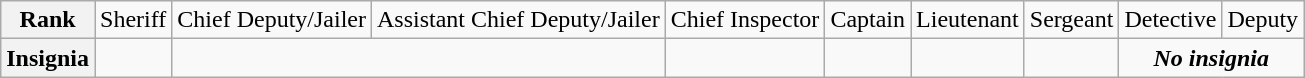<table class="wikitable">
<tr style="text-align:center;">
<th>Rank</th>
<td>Sheriff</td>
<td>Chief Deputy/Jailer</td>
<td>Assistant Chief Deputy/Jailer</td>
<td>Chief Inspector</td>
<td>Captain</td>
<td>Lieutenant</td>
<td>Sergeant</td>
<td>Detective</td>
<td>Deputy</td>
</tr>
<tr style="text-align:center;">
<th>Insignia</th>
<td></td>
<td colspan=2></td>
<td></td>
<td></td>
<td></td>
<td></td>
<td colspan=2><strong><em>No insignia</em></strong></td>
</tr>
</table>
